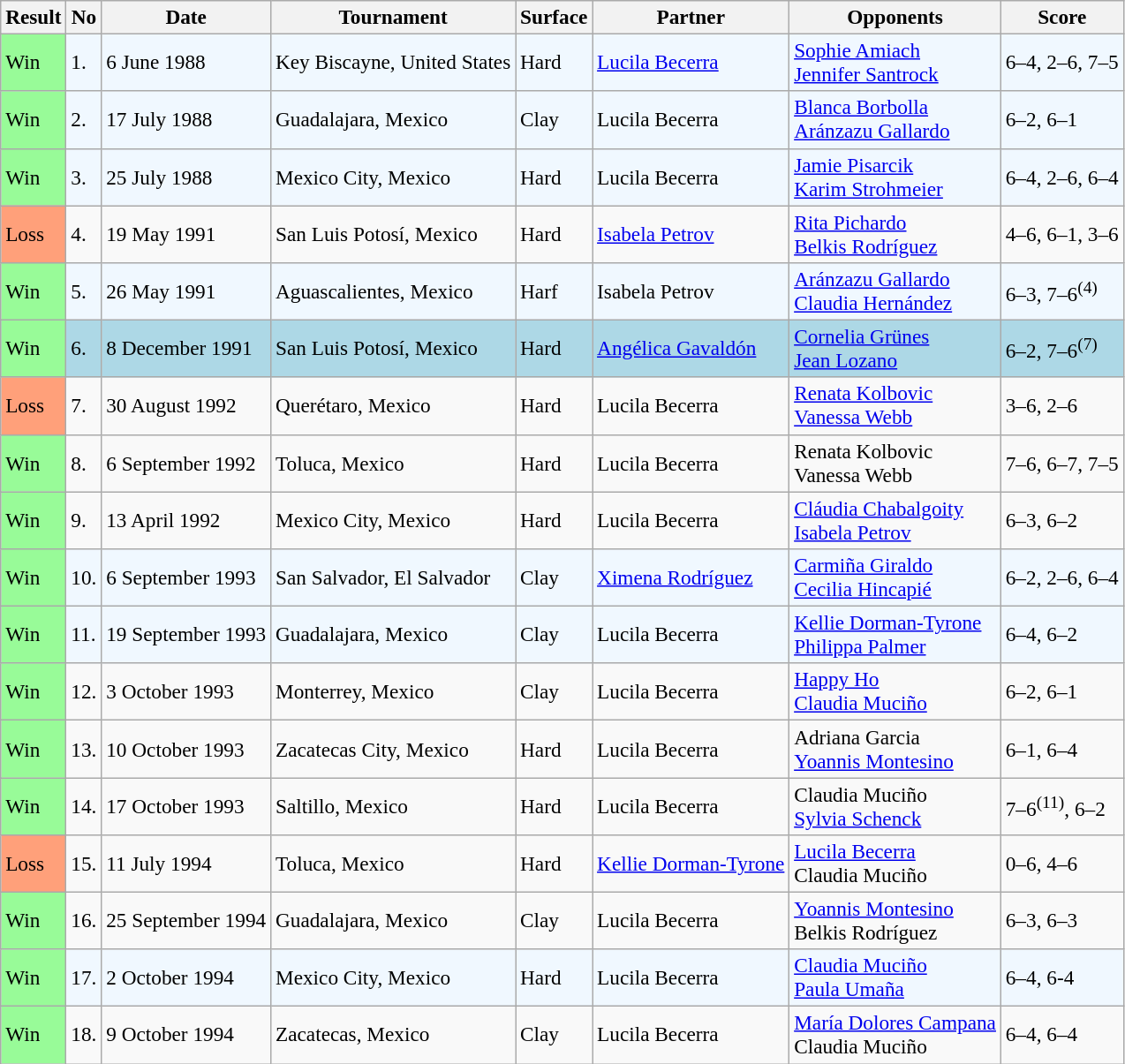<table class="sortable wikitable" style="font-size:97%;">
<tr>
<th>Result</th>
<th>No</th>
<th>Date</th>
<th>Tournament</th>
<th>Surface</th>
<th>Partner</th>
<th>Opponents</th>
<th>Score</th>
</tr>
<tr bgcolor="#f0f8ff">
<td style="background:#98fb98;">Win</td>
<td>1.</td>
<td>6 June 1988</td>
<td>Key Biscayne, United States</td>
<td>Hard</td>
<td> <a href='#'>Lucila Becerra</a></td>
<td> <a href='#'>Sophie Amiach</a> <br>  <a href='#'>Jennifer Santrock</a></td>
<td>6–4, 2–6, 7–5</td>
</tr>
<tr bgcolor="#f0f8ff">
<td style="background:#98fb98;">Win</td>
<td>2.</td>
<td>17 July 1988</td>
<td>Guadalajara, Mexico</td>
<td>Clay</td>
<td> Lucila Becerra</td>
<td> <a href='#'>Blanca Borbolla</a> <br>  <a href='#'>Aránzazu Gallardo</a></td>
<td>6–2, 6–1</td>
</tr>
<tr bgcolor="#f0f8ff">
<td style="background:#98fb98;">Win</td>
<td>3.</td>
<td>25 July 1988</td>
<td>Mexico City, Mexico</td>
<td>Hard</td>
<td> Lucila Becerra</td>
<td> <a href='#'>Jamie Pisarcik</a> <br>  <a href='#'>Karim Strohmeier</a></td>
<td>6–4, 2–6, 6–4</td>
</tr>
<tr>
<td style="background:#ffa07a;">Loss</td>
<td>4.</td>
<td>19 May 1991</td>
<td>San Luis Potosí, Mexico</td>
<td>Hard</td>
<td> <a href='#'>Isabela Petrov</a></td>
<td> <a href='#'>Rita Pichardo</a> <br>  <a href='#'>Belkis Rodríguez</a></td>
<td>4–6, 6–1, 3–6</td>
</tr>
<tr bgcolor="#f0f8ff">
<td style="background:#98fb98;">Win</td>
<td>5.</td>
<td>26 May 1991</td>
<td>Aguascalientes, Mexico</td>
<td>Harf</td>
<td> Isabela Petrov</td>
<td> <a href='#'>Aránzazu Gallardo</a> <br>  <a href='#'>Claudia Hernández</a></td>
<td>6–3, 7–6<sup>(4)</sup></td>
</tr>
<tr style="background:lightblue;">
<td style="background:#98fb98;">Win</td>
<td>6.</td>
<td>8 December 1991</td>
<td>San Luis Potosí, Mexico</td>
<td>Hard</td>
<td> <a href='#'>Angélica Gavaldón</a></td>
<td> <a href='#'>Cornelia Grünes</a> <br>  <a href='#'>Jean Lozano</a></td>
<td>6–2, 7–6<sup>(7)</sup></td>
</tr>
<tr>
<td style="background:#ffa07a;">Loss</td>
<td>7.</td>
<td>30 August 1992</td>
<td>Querétaro, Mexico</td>
<td>Hard</td>
<td> Lucila Becerra</td>
<td> <a href='#'>Renata Kolbovic</a> <br>  <a href='#'>Vanessa Webb</a></td>
<td>3–6, 2–6</td>
</tr>
<tr>
<td style="background:#98fb98;">Win</td>
<td>8.</td>
<td>6 September 1992</td>
<td>Toluca, Mexico</td>
<td>Hard</td>
<td> Lucila Becerra</td>
<td> Renata Kolbovic <br>  Vanessa Webb</td>
<td>7–6, 6–7, 7–5</td>
</tr>
<tr>
<td style="background:#98fb98;">Win</td>
<td>9.</td>
<td>13 April 1992</td>
<td>Mexico City, Mexico</td>
<td>Hard</td>
<td> Lucila Becerra</td>
<td> <a href='#'>Cláudia Chabalgoity</a> <br>  <a href='#'>Isabela Petrov</a></td>
<td>6–3, 6–2</td>
</tr>
<tr bgcolor="#f0f8ff">
<td style="background:#98fb98;">Win</td>
<td>10.</td>
<td>6 September 1993</td>
<td>San Salvador, El Salvador</td>
<td>Clay</td>
<td> <a href='#'>Ximena Rodríguez</a></td>
<td> <a href='#'>Carmiña Giraldo</a> <br>  <a href='#'>Cecilia Hincapié</a></td>
<td>6–2, 2–6, 6–4</td>
</tr>
<tr bgcolor="#f0f8ff">
<td style="background:#98fb98;">Win</td>
<td>11.</td>
<td>19 September 1993</td>
<td>Guadalajara, Mexico</td>
<td>Clay</td>
<td> Lucila Becerra</td>
<td> <a href='#'>Kellie Dorman-Tyrone</a> <br>  <a href='#'>Philippa Palmer</a></td>
<td>6–4, 6–2</td>
</tr>
<tr>
<td style="background:#98fb98;">Win</td>
<td>12.</td>
<td>3 October 1993</td>
<td>Monterrey, Mexico</td>
<td>Clay</td>
<td> Lucila Becerra</td>
<td> <a href='#'>Happy Ho</a> <br>  <a href='#'>Claudia Muciño</a></td>
<td>6–2, 6–1</td>
</tr>
<tr>
<td style="background:#98fb98;">Win</td>
<td>13.</td>
<td>10 October 1993</td>
<td>Zacatecas City, Mexico</td>
<td>Hard</td>
<td> Lucila Becerra</td>
<td> Adriana Garcia <br>  <a href='#'>Yoannis Montesino</a></td>
<td>6–1, 6–4</td>
</tr>
<tr>
<td style="background:#98fb98;">Win</td>
<td>14.</td>
<td>17 October 1993</td>
<td>Saltillo, Mexico</td>
<td>Hard</td>
<td> Lucila Becerra</td>
<td> Claudia Muciño <br>  <a href='#'>Sylvia Schenck</a></td>
<td>7–6<sup>(11)</sup>, 6–2</td>
</tr>
<tr>
<td style="background:#ffa07a;">Loss</td>
<td>15.</td>
<td>11 July 1994</td>
<td>Toluca, Mexico</td>
<td>Hard</td>
<td> <a href='#'>Kellie Dorman-Tyrone</a></td>
<td> <a href='#'>Lucila Becerra</a> <br>  Claudia Muciño</td>
<td>0–6, 4–6</td>
</tr>
<tr>
<td style="background:#98fb98;">Win</td>
<td>16.</td>
<td>25 September 1994</td>
<td>Guadalajara, Mexico</td>
<td>Clay</td>
<td> Lucila Becerra</td>
<td> <a href='#'>Yoannis Montesino</a> <br>  Belkis Rodríguez</td>
<td>6–3, 6–3</td>
</tr>
<tr style="background:#f0f8ff;">
<td style="background:#98fb98;">Win</td>
<td>17.</td>
<td>2 October 1994</td>
<td>Mexico City, Mexico</td>
<td>Hard</td>
<td> Lucila Becerra</td>
<td> <a href='#'>Claudia Muciño</a> <br>  <a href='#'>Paula Umaña</a></td>
<td>6–4, 6-4</td>
</tr>
<tr>
<td style="background:#98fb98;">Win</td>
<td>18.</td>
<td>9 October 1994</td>
<td>Zacatecas, Mexico</td>
<td>Clay</td>
<td> Lucila Becerra</td>
<td> <a href='#'>María Dolores Campana</a> <br>  Claudia Muciño</td>
<td>6–4, 6–4</td>
</tr>
</table>
